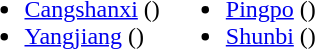<table>
<tr>
<td valign="top"><br><ul><li><a href='#'>Cangshanxi</a> ()</li><li><a href='#'>Yangjiang</a> ()</li></ul></td>
<td valign="top"><br><ul><li><a href='#'>Pingpo</a> ()</li><li><a href='#'>Shunbi</a> ()</li></ul></td>
</tr>
</table>
